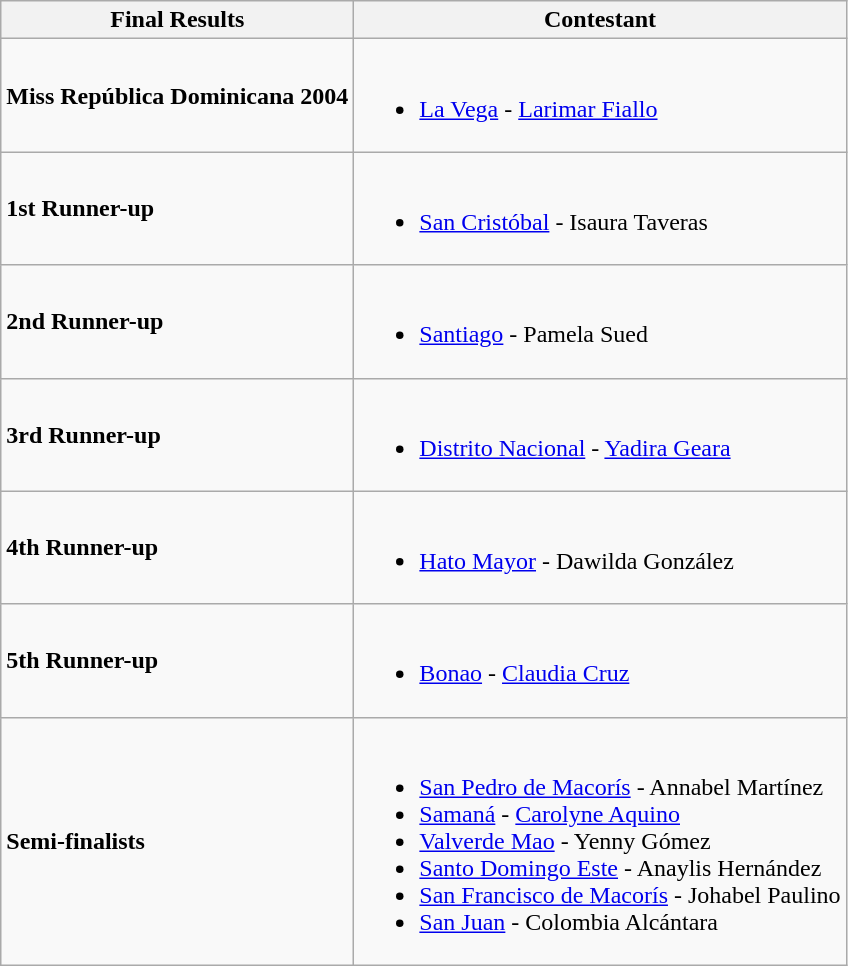<table class="wikitable">
<tr>
<th>Final Results</th>
<th>Contestant</th>
</tr>
<tr>
<td><strong>Miss República Dominicana 2004</strong></td>
<td><br><ul><li><a href='#'>La Vega</a> - <a href='#'>Larimar Fiallo</a></li></ul></td>
</tr>
<tr>
<td><strong>1st Runner-up</strong></td>
<td><br><ul><li><a href='#'>San Cristóbal</a> - Isaura Taveras</li></ul></td>
</tr>
<tr>
<td><strong>2nd Runner-up</strong></td>
<td><br><ul><li><a href='#'>Santiago</a> - Pamela Sued</li></ul></td>
</tr>
<tr>
<td><strong>3rd Runner-up</strong></td>
<td><br><ul><li><a href='#'>Distrito Nacional</a> - <a href='#'>Yadira Geara</a></li></ul></td>
</tr>
<tr>
<td><strong>4th Runner-up</strong></td>
<td><br><ul><li><a href='#'>Hato Mayor</a> - Dawilda González</li></ul></td>
</tr>
<tr>
<td><strong>5th Runner-up</strong></td>
<td><br><ul><li><a href='#'>Bonao</a> - <a href='#'>Claudia Cruz</a></li></ul></td>
</tr>
<tr>
<td><strong>Semi-finalists</strong></td>
<td><br><ul><li><a href='#'>San Pedro de Macorís</a> - Annabel Martínez</li><li><a href='#'>Samaná</a> - <a href='#'>Carolyne Aquino</a></li><li><a href='#'>Valverde Mao</a> - Yenny Gómez</li><li><a href='#'>Santo Domingo Este</a> - Anaylis Hernández</li><li><a href='#'>San Francisco de Macorís</a> - Johabel Paulino</li><li><a href='#'>San Juan</a> - Colombia Alcántara</li></ul></td>
</tr>
</table>
